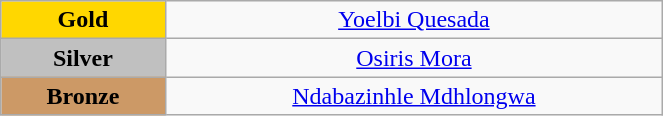<table class="wikitable" style="text-align:center; " width="35%">
<tr>
<td bgcolor="gold"><strong>Gold</strong></td>
<td><a href='#'>Yoelbi Quesada</a><br>  <small><em></em></small></td>
</tr>
<tr>
<td bgcolor="silver"><strong>Silver</strong></td>
<td><a href='#'>Osiris Mora</a><br>  <small><em></em></small></td>
</tr>
<tr>
<td bgcolor="CC9966"><strong>Bronze</strong></td>
<td><a href='#'>Ndabazinhle Mdhlongwa</a><br>  <small><em></em></small></td>
</tr>
</table>
